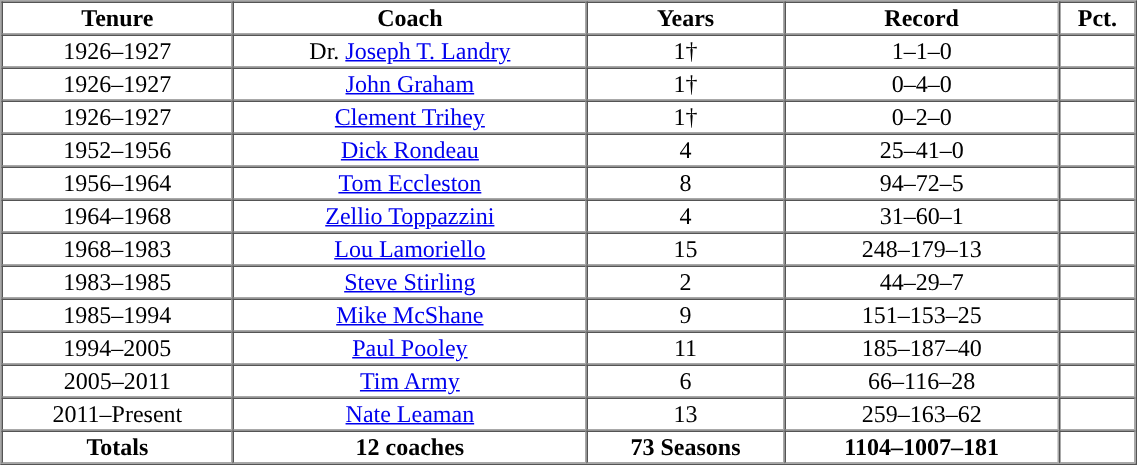<table cellpadding="1" border="1" cellspacing="0" width="60%">
<tr>
<th>Tenure</th>
<th>Coach</th>
<th>Years</th>
<th>Record</th>
<th>Pct.</th>
</tr>
<tr align="center">
<td>1926–1927</td>
<td>Dr. <a href='#'>Joseph T. Landry</a></td>
<td>1†</td>
<td>1–1–0</td>
<td></td>
</tr>
<tr align="center">
<td>1926–1927</td>
<td><a href='#'>John Graham</a></td>
<td>1†</td>
<td>0–4–0</td>
<td></td>
</tr>
<tr align="center">
<td>1926–1927</td>
<td><a href='#'>Clement Trihey</a></td>
<td>1†</td>
<td>0–2–0</td>
<td></td>
</tr>
<tr align="center">
<td>1952–1956</td>
<td><a href='#'>Dick Rondeau</a></td>
<td>4</td>
<td>25–41–0</td>
<td></td>
</tr>
<tr align="center">
<td>1956–1964</td>
<td><a href='#'>Tom Eccleston</a></td>
<td>8</td>
<td>94–72–5</td>
<td></td>
</tr>
<tr align="center">
<td>1964–1968</td>
<td><a href='#'>Zellio Toppazzini</a></td>
<td>4</td>
<td>31–60–1</td>
<td></td>
</tr>
<tr align="center">
<td>1968–1983</td>
<td><a href='#'>Lou Lamoriello</a></td>
<td>15</td>
<td>248–179–13</td>
<td></td>
</tr>
<tr align="center">
<td>1983–1985</td>
<td><a href='#'>Steve Stirling</a></td>
<td>2</td>
<td>44–29–7</td>
<td></td>
</tr>
<tr align="center">
<td>1985–1994</td>
<td><a href='#'>Mike McShane</a></td>
<td>9</td>
<td>151–153–25</td>
<td></td>
</tr>
<tr align="center">
<td>1994–2005</td>
<td><a href='#'>Paul Pooley</a></td>
<td>11</td>
<td>185–187–40</td>
<td></td>
</tr>
<tr align="center">
<td>2005–2011</td>
<td><a href='#'>Tim Army</a></td>
<td>6</td>
<td>66–116–28</td>
<td></td>
</tr>
<tr align="center">
<td>2011–Present</td>
<td><a href='#'>Nate Leaman</a></td>
<td>13</td>
<td>259–163–62</td>
<td></td>
</tr>
<tr style="text-align:center">
<th>Totals</th>
<th>12 coaches</th>
<th>73 Seasons</th>
<th>1104–1007–181</th>
<th></th>
</tr>
</table>
